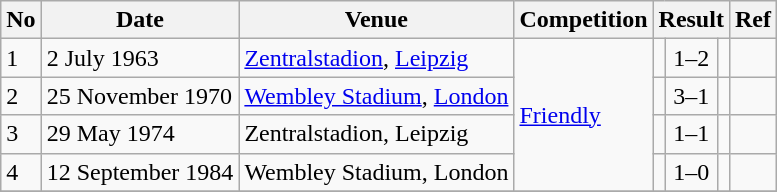<table class="wikitable">
<tr>
<th>No</th>
<th>Date</th>
<th>Venue</th>
<th>Competition</th>
<th colspan="3">Result</th>
<th>Ref</th>
</tr>
<tr>
<td>1</td>
<td>2 July 1963</td>
<td> <a href='#'>Zentralstadion</a>, <a href='#'>Leipzig</a></td>
<td rowspan=4><a href='#'>Friendly</a></td>
<td align=right></td>
<td align=center>1–2</td>
<td><strong></strong></td>
<td></td>
</tr>
<tr>
<td>2</td>
<td>25 November 1970</td>
<td> <a href='#'>Wembley Stadium</a>, <a href='#'>London</a></td>
<td align=right><strong></strong></td>
<td align=center>3–1</td>
<td></td>
<td></td>
</tr>
<tr>
<td>3</td>
<td>29 May 1974</td>
<td> Zentralstadion, Leipzig</td>
<td align=right></td>
<td align=center>1–1</td>
<td></td>
<td></td>
</tr>
<tr>
<td>4</td>
<td>12 September 1984</td>
<td> Wembley Stadium, London</td>
<td align=right><strong></strong></td>
<td align=center>1–0</td>
<td></td>
<td></td>
</tr>
<tr>
</tr>
</table>
